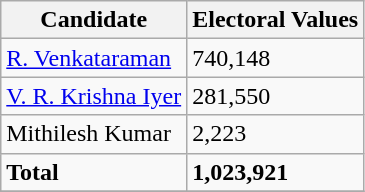<table class="wikitable" border="1">
<tr>
<th>Candidate</th>
<th>Electoral Values</th>
</tr>
<tr>
<td><a href='#'>R. Venkataraman</a></td>
<td>740,148</td>
</tr>
<tr>
<td><a href='#'>V. R. Krishna Iyer</a></td>
<td>281,550</td>
</tr>
<tr>
<td>Mithilesh Kumar</td>
<td>2,223</td>
</tr>
<tr>
<td><strong>Total</strong></td>
<td><strong>1,023,921</strong></td>
</tr>
<tr>
</tr>
</table>
